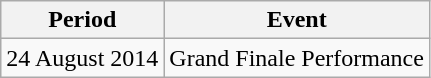<table class="wikitable sortable">
<tr>
<th>Period</th>
<th>Event</th>
</tr>
<tr>
<td>24 August 2014</td>
<td>Grand Finale Performance</td>
</tr>
</table>
